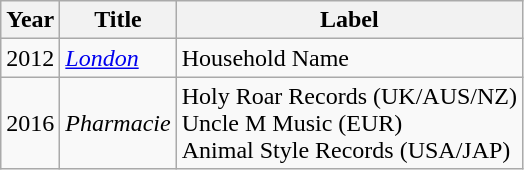<table class="wikitable">
<tr>
<th>Year</th>
<th>Title</th>
<th>Label</th>
</tr>
<tr>
<td>2012</td>
<td><em><a href='#'>London</a></em></td>
<td>Household Name</td>
</tr>
<tr>
<td>2016</td>
<td><em>Pharmacie</em></td>
<td>Holy Roar Records (UK/AUS/NZ)<br>Uncle M Music (EUR)<br>Animal Style Records (USA/JAP)</td>
</tr>
</table>
